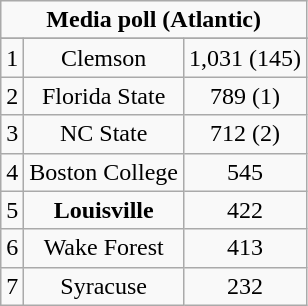<table class="wikitable">
<tr align="center">
<td align="center" Colspan="3"><strong>Media poll (Atlantic)</strong></td>
</tr>
<tr align="center">
</tr>
<tr align="center">
<td>1</td>
<td>Clemson</td>
<td>1,031 (145)</td>
</tr>
<tr align="center">
<td>2</td>
<td>Florida State</td>
<td>789 (1)</td>
</tr>
<tr align="center">
<td>3</td>
<td>NC State</td>
<td>712 (2)</td>
</tr>
<tr align="center">
<td>4</td>
<td>Boston College</td>
<td>545</td>
</tr>
<tr align="center">
<td>5</td>
<td><strong>Louisville</strong></td>
<td>422</td>
</tr>
<tr align="center">
<td>6</td>
<td>Wake Forest</td>
<td>413</td>
</tr>
<tr align="center">
<td>7</td>
<td>Syracuse</td>
<td>232</td>
</tr>
</table>
